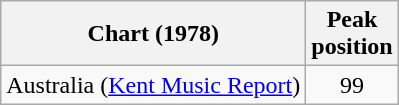<table class="wikitable">
<tr>
<th>Chart (1978)</th>
<th>Peak<br>position</th>
</tr>
<tr>
<td>Australia (<a href='#'>Kent Music Report</a>)</td>
<td align="center">99</td>
</tr>
</table>
